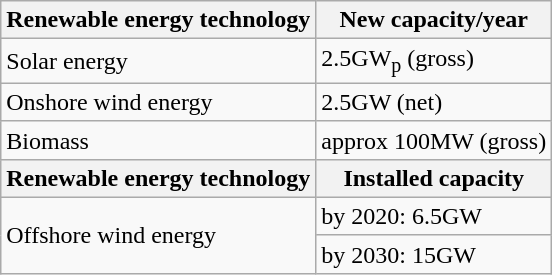<table class="wikitable">
<tr>
<th>Renewable energy technology</th>
<th>New capacity/year</th>
</tr>
<tr>
<td>Solar energy</td>
<td>2.5GW<sub>p</sub> (gross)</td>
</tr>
<tr>
<td>Onshore wind energy</td>
<td>2.5GW (net)</td>
</tr>
<tr>
<td>Biomass</td>
<td>approx 100MW (gross)</td>
</tr>
<tr>
<th>Renewable energy technology</th>
<th>Installed capacity</th>
</tr>
<tr>
<td rowspan="2">Offshore wind energy</td>
<td>by 2020: 6.5GW</td>
</tr>
<tr>
<td>by 2030: 15GW</td>
</tr>
</table>
